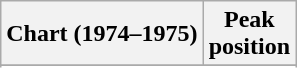<table class="wikitable sortable plainrowheaders" style="text-align:center">
<tr>
<th scope="col">Chart (1974–1975)</th>
<th scope="col">Peak<br>position</th>
</tr>
<tr>
</tr>
<tr>
</tr>
</table>
